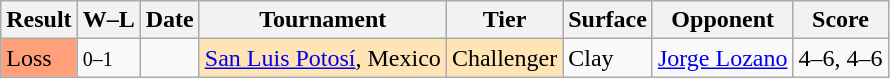<table class="sortable wikitable">
<tr>
<th>Result</th>
<th class="unsortable">W–L</th>
<th>Date</th>
<th>Tournament</th>
<th>Tier</th>
<th>Surface</th>
<th>Opponent</th>
<th class="unsortable">Score</th>
</tr>
<tr>
<td style="background:#ffa07a;">Loss</td>
<td><small>0–1</small></td>
<td></td>
<td style="background:moccasin;"><a href='#'>San Luis Potosí</a>, Mexico</td>
<td style="background:moccasin;">Challenger</td>
<td>Clay</td>
<td> <a href='#'>Jorge Lozano</a></td>
<td>4–6, 4–6</td>
</tr>
</table>
